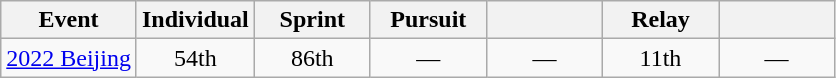<table class="wikitable" style="text-align: center;">
<tr ">
<th>Event</th>
<th style="width:70px;">Individual</th>
<th style="width:70px;">Sprint</th>
<th style="width:70px;">Pursuit</th>
<th style="width:70px;"></th>
<th style="width:70px;">Relay</th>
<th style="width:70px;"></th>
</tr>
<tr>
<td align="left"> <a href='#'>2022 Beijing</a></td>
<td>54th</td>
<td>86th</td>
<td>—</td>
<td>—</td>
<td>11th</td>
<td>—</td>
</tr>
</table>
